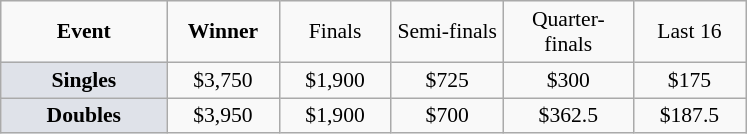<table class="wikitable" style="font-size:90%; text-align:center">
<tr>
<td width="104px"><strong>Event</strong></td>
<td width="68px"><strong>Winner</strong></td>
<td width="68px">Finals</td>
<td width="68px">Semi-finals</td>
<td width="80px">Quarter-finals</td>
<td width="68px">Last 16</td>
</tr>
<tr>
<td bgcolor="#dfe2e9"><strong>Singles</strong></td>
<td>$3,750</td>
<td>$1,900</td>
<td>$725</td>
<td>$300</td>
<td>$175</td>
</tr>
<tr>
<td bgcolor="#dfe2e9"><strong>Doubles</strong></td>
<td>$3,950</td>
<td>$1,900</td>
<td>$700</td>
<td>$362.5</td>
<td>$187.5</td>
</tr>
</table>
